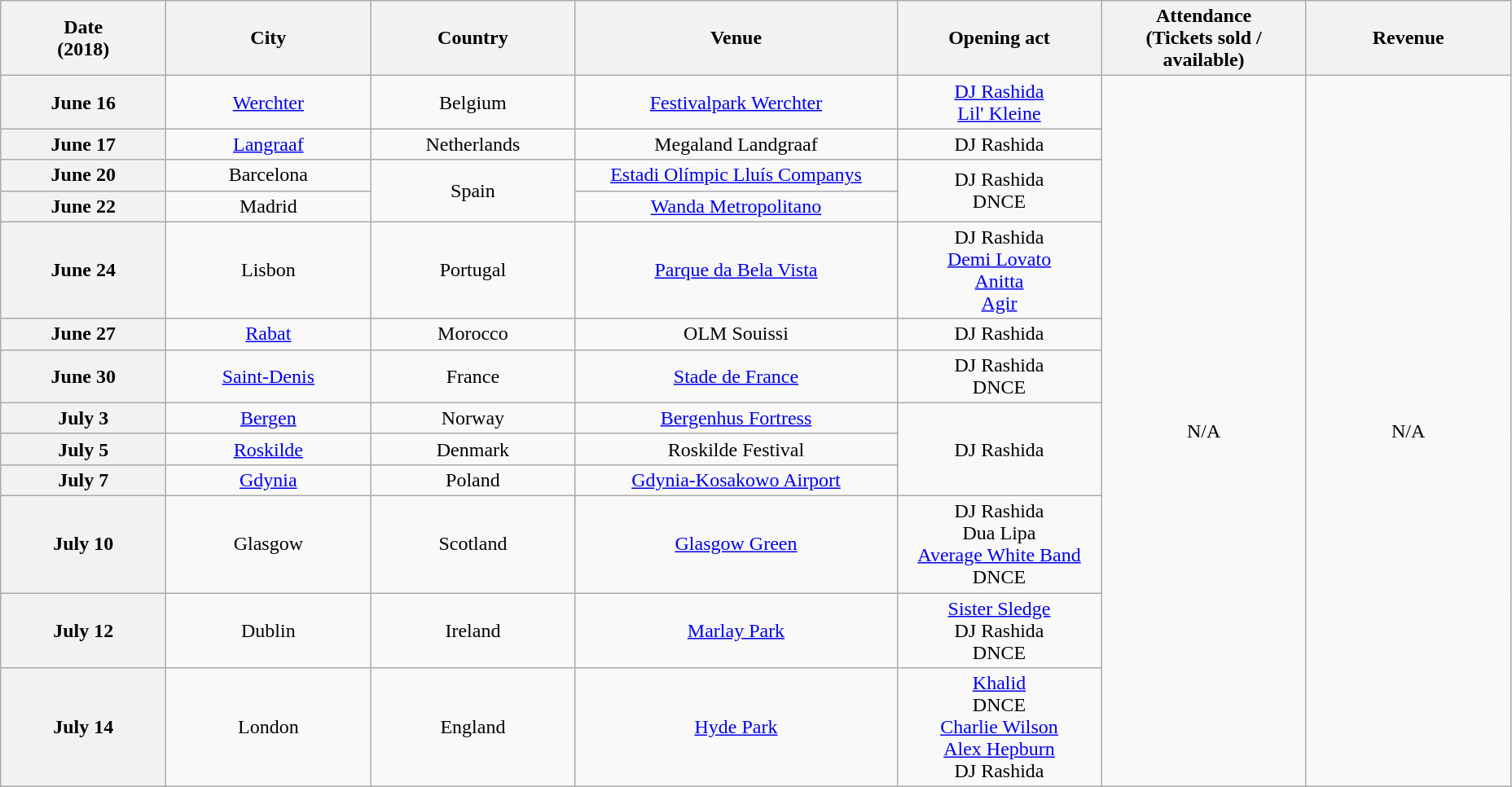<table class="wikitable plainrowheaders" style="text-align:center;">
<tr>
<th scope="col" style="width:8em;">Date<br>(2018)</th>
<th scope="col" style="width:10em;">City</th>
<th scope="col" style="width:10em;">Country</th>
<th scope="col" style="width:16em;">Venue</th>
<th scope="col" style="width:10em;">Opening act</th>
<th scope="col" style="width:10em;">Attendance<br>(Tickets sold / available)</th>
<th scope="col" style="width:10em;">Revenue</th>
</tr>
<tr>
<th scope="row">June 16</th>
<td><a href='#'>Werchter</a></td>
<td>Belgium</td>
<td><a href='#'>Festivalpark Werchter</a></td>
<td><a href='#'>DJ Rashida</a><br><a href='#'>Lil' Kleine</a></td>
<td rowspan="13">N/A</td>
<td rowspan="13">N/A</td>
</tr>
<tr>
<th scope="row">June 17</th>
<td><a href='#'>Langraaf</a></td>
<td>Netherlands</td>
<td>Megaland Landgraaf</td>
<td>DJ Rashida</td>
</tr>
<tr>
<th scope="row">June 20</th>
<td>Barcelona</td>
<td rowspan="2">Spain</td>
<td><a href='#'>Estadi Olímpic Lluís Companys</a></td>
<td rowspan="2">DJ Rashida<br>DNCE</td>
</tr>
<tr>
<th scope="row">June 22</th>
<td>Madrid</td>
<td><a href='#'>Wanda Metropolitano</a></td>
</tr>
<tr>
<th scope="row">June 24</th>
<td>Lisbon</td>
<td>Portugal</td>
<td><a href='#'>Parque da Bela Vista</a></td>
<td>DJ Rashida<br><a href='#'>Demi Lovato</a><br><a href='#'>Anitta</a><br><a href='#'>Agir</a></td>
</tr>
<tr>
<th scope="row">June 27</th>
<td><a href='#'>Rabat</a></td>
<td>Morocco</td>
<td>OLM Souissi</td>
<td>DJ Rashida</td>
</tr>
<tr>
<th scope="row">June 30</th>
<td><a href='#'>Saint-Denis</a></td>
<td>France</td>
<td><a href='#'>Stade de France</a></td>
<td>DJ Rashida<br>DNCE</td>
</tr>
<tr>
<th scope="row">July 3</th>
<td><a href='#'>Bergen</a></td>
<td>Norway</td>
<td><a href='#'>Bergenhus Fortress</a></td>
<td rowspan="3">DJ Rashida</td>
</tr>
<tr>
<th scope="row">July 5</th>
<td><a href='#'>Roskilde</a></td>
<td>Denmark</td>
<td>Roskilde Festival</td>
</tr>
<tr>
<th scope="row">July 7</th>
<td><a href='#'>Gdynia</a></td>
<td>Poland</td>
<td><a href='#'>Gdynia-Kosakowo Airport</a></td>
</tr>
<tr>
<th scope="row">July 10</th>
<td>Glasgow</td>
<td>Scotland</td>
<td><a href='#'>Glasgow Green</a></td>
<td>DJ Rashida<br>Dua Lipa<br><a href='#'>Average White Band</a><br>DNCE</td>
</tr>
<tr>
<th scope="row">July 12</th>
<td>Dublin</td>
<td>Ireland</td>
<td><a href='#'>Marlay Park</a></td>
<td><a href='#'>Sister Sledge</a><br>DJ Rashida<br>DNCE</td>
</tr>
<tr>
<th scope="row">July 14</th>
<td>London</td>
<td>England</td>
<td><a href='#'>Hyde Park</a></td>
<td><a href='#'>Khalid</a><br>DNCE<br><a href='#'>Charlie Wilson</a><br><a href='#'>Alex Hepburn</a><br>DJ Rashida</td>
</tr>
</table>
